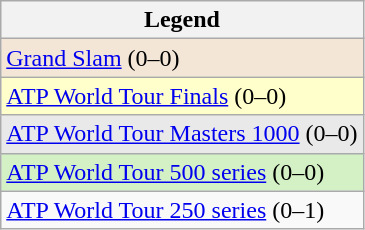<table class=wikitable>
<tr>
<th>Legend</th>
</tr>
<tr style="background:#f3e6d7;">
<td><a href='#'>Grand Slam</a> (0–0)</td>
</tr>
<tr style="background:#ffc;">
<td><a href='#'>ATP World Tour Finals</a> (0–0)</td>
</tr>
<tr style="background:#e9e9e9;">
<td><a href='#'>ATP World Tour Masters 1000</a> (0–0)</td>
</tr>
<tr style="background:#d4f1c5;">
<td><a href='#'>ATP World Tour 500 series</a> (0–0)</td>
</tr>
<tr bgcolor=>
<td><a href='#'>ATP World Tour 250 series</a> (0–1)</td>
</tr>
</table>
